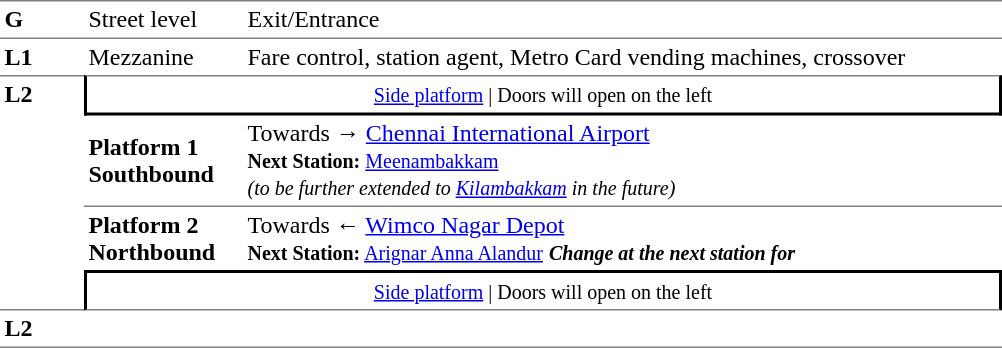<table table border=0 cellspacing=0 cellpadding=3>
<tr>
<td style="border-bottom:solid 1px gray;border-top:solid 1px gray;" width=50 valign=top><strong>G</strong></td>
<td style="border-top:solid 1px gray;border-bottom:solid 1px gray;" width=100 valign=top>Street level</td>
<td style="border-top:solid 1px gray;border-bottom:solid 1px gray;" width=500 valign=top>Exit/Entrance</td>
</tr>
<tr>
<td valign=top><strong>L1</strong></td>
<td valign=top>Mezzanine</td>
<td valign=top>Fare control, station agent, Metro Card vending machines, crossover<br></td>
</tr>
<tr>
<td style="border-top:solid 1px gray;border-bottom:solid 1px gray;" width=50 rowspan=4 valign=top><strong>L2</strong></td>
<td style="border-top:solid 1px gray;border-right:solid 2px black;border-left:solid 2px black;border-bottom:solid 2px black;text-align:center;" colspan=2><small><a href='#'>Side platform</a> | Doors will open on the left </small></td>
</tr>
<tr>
<td style="border-bottom:solid 1px gray;" width=100><span><strong>Platform 1</strong><br><strong>Southbound</strong></span></td>
<td style="border-bottom:solid 1px gray;" width=500>Towards → <a href='#'>Chennai International Airport</a><br><small><strong>Next Station:</strong> <a href='#'>Meenambakkam</a><br><em>(to be further extended to <a href='#'>Kilambakkam</a> in the future)</em></small></td>
</tr>
<tr>
<td><span><strong>Platform 2</strong><br><strong>Northbound</strong></span></td>
<td><span></span>Towards ← <a href='#'>Wimco Nagar Depot</a><br><small><strong>Next Station:</strong> <a href='#'>Arignar Anna Alandur</a></small> <small><strong><em>Change at the next station for </em></strong></small></td>
</tr>
<tr>
<td style="border-top:solid 2px black;border-right:solid 2px black;border-left:solid 2px black;border-bottom:solid 1px gray;text-align:center;" colspan=2><small><a href='#'>Side platform</a> | Doors will open on the left </small></td>
</tr>
<tr>
<td style="border-bottom:solid 1px gray;" width=50 rowspan=2 valign=top><strong>L2</strong></td>
<td style="border-bottom:solid 1px gray;" width=100></td>
<td style="border-bottom:solid 1px gray;" width=500></td>
</tr>
<tr>
</tr>
</table>
